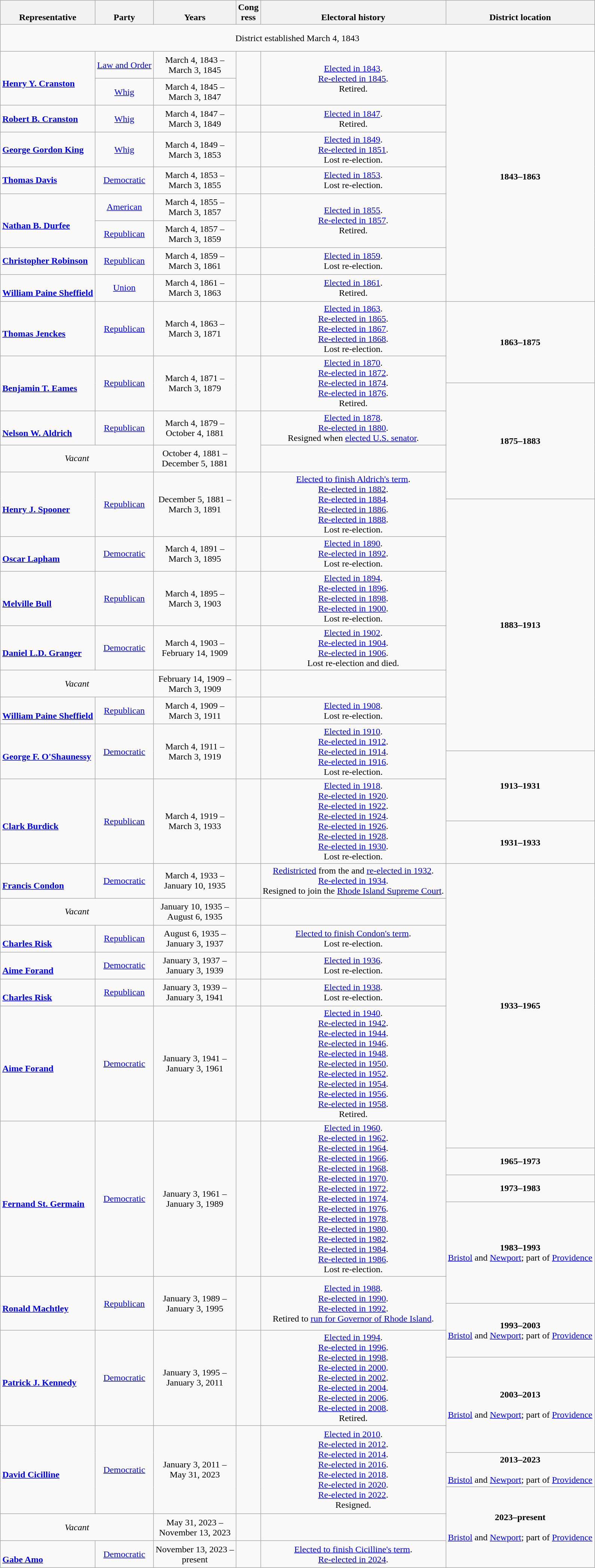<table class=wikitable style="text-align:center">
<tr valign=bottom>
<th>Representative</th>
<th>Party</th>
<th>Years</th>
<th>Cong<br>ress</th>
<th>Electoral history</th>
<th> District location</th>
</tr>
<tr style="height:3em">
<td colspan=6>District established March 4, 1843</td>
</tr>
<tr style="height:3em">
<td align=left rowspan=2><br><strong><a href='#'>Henry Y. Cranston</a></strong><br></td>
<td><a href='#'>Law and Order</a></td>
<td nowrap>March 4, 1843 –<br>March 3, 1845</td>
<td rowspan=2></td>
<td rowspan=2><a href='#'>Elected in 1843</a>.<br><a href='#'>Re-elected in 1845</a>.<br>Retired.</td>
<td rowspan=9><strong>1843–1863</strong><br></td>
</tr>
<tr style="height:3em">
<td><a href='#'>Whig</a></td>
<td nowrap>March 4, 1845 –<br>March 3, 1847</td>
</tr>
<tr style="height:3em">
<td align=left><strong><a href='#'>Robert B. Cranston</a></strong><br></td>
<td><a href='#'>Whig</a></td>
<td nowrap>March 4, 1847 –<br>March 3, 1849</td>
<td></td>
<td><a href='#'>Elected in 1847</a>.<br>Retired.</td>
</tr>
<tr style="height:3em">
<td align=left><strong><a href='#'>George Gordon King</a></strong><br></td>
<td><a href='#'>Whig</a></td>
<td nowrap>March 4, 1849 –<br>March 3, 1853</td>
<td></td>
<td><a href='#'>Elected in 1849</a>.<br><a href='#'>Re-elected in 1851</a>.<br>Lost re-election.</td>
</tr>
<tr style="height:3em">
<td align=left><strong><a href='#'>Thomas Davis</a></strong><br></td>
<td><a href='#'>Democratic</a></td>
<td nowrap>March 4, 1853 –<br>March 3, 1855</td>
<td></td>
<td><a href='#'>Elected in 1853</a>.<br>Lost re-election.</td>
</tr>
<tr style="height:3em">
<td align=left rowspan=2><br><strong><a href='#'>Nathan B. Durfee</a></strong><br></td>
<td><a href='#'>American</a></td>
<td nowrap>March 4, 1855 –<br>March 3, 1857</td>
<td rowspan=2></td>
<td rowspan=2><a href='#'>Elected in 1855</a>.<br><a href='#'>Re-elected in 1857</a>.<br>Retired.</td>
</tr>
<tr style="height:3em">
<td><a href='#'>Republican</a></td>
<td nowrap>March 4, 1857 –<br>March 3, 1859</td>
</tr>
<tr style="height:3em">
<td align=left><strong><a href='#'>Christopher Robinson</a></strong><br></td>
<td><a href='#'>Republican</a></td>
<td nowrap>March 4, 1859 –<br>March 3, 1861</td>
<td></td>
<td><a href='#'>Elected in 1859</a>.<br>Lost re-election.</td>
</tr>
<tr style="height:3em">
<td align=left><br><strong><a href='#'>William Paine Sheffield</a></strong><br></td>
<td><a href='#'>Union</a></td>
<td nowrap>March 4, 1861 –<br>March 3, 1863</td>
<td></td>
<td><a href='#'>Elected in 1861</a>.<br>Retired.</td>
</tr>
<tr style="height:3em">
<td align=left><br><strong><a href='#'>Thomas Jenckes</a></strong><br></td>
<td><a href='#'>Republican</a></td>
<td nowrap>March 4, 1863 –<br>March 3, 1871</td>
<td></td>
<td><a href='#'>Elected in 1863</a>.<br><a href='#'>Re-elected in 1865</a>.<br><a href='#'>Re-elected in 1867</a>.<br><a href='#'>Re-elected in 1868</a>.<br>Lost re-election.</td>
<td rowspan=2><strong>1863–1875</strong><br></td>
</tr>
<tr style="height:3em">
<td rowspan=2 align=left><br><strong><a href='#'>Benjamin T. Eames</a></strong><br></td>
<td rowspan=2 ><a href='#'>Republican</a></td>
<td rowspan=2 nowrap>March 4, 1871 –<br>March 3, 1879</td>
<td rowspan=2></td>
<td rowspan=2><a href='#'>Elected in 1870</a>.<br><a href='#'>Re-elected in 1872</a>.<br><a href='#'>Re-elected in 1874</a>.<br><a href='#'>Re-elected in 1876</a>.<br>Retired.</td>
</tr>
<tr style="height:3em">
<td rowspan=4><strong>1875–1883</strong><br></td>
</tr>
<tr style="height:3em">
<td align=left><br><strong><a href='#'>Nelson W. Aldrich</a></strong><br></td>
<td><a href='#'>Republican</a></td>
<td nowrap>March 4, 1879 –<br>October 4, 1881</td>
<td rowspan=2></td>
<td><a href='#'>Elected in 1878</a>.<br><a href='#'>Re-elected in 1880</a>.<br>Resigned when <a href='#'>elected U.S. senator</a>.</td>
</tr>
<tr style="height:3em">
<td colspan=2><em>Vacant</em></td>
<td nowrap>October 4, 1881 –<br>December 5, 1881</td>
<td></td>
</tr>
<tr style="height:3em">
<td rowspan=2 align=left><br><strong><a href='#'>Henry J. Spooner</a></strong><br></td>
<td rowspan=2 ><a href='#'>Republican</a></td>
<td rowspan=2 nowrap>December 5, 1881 –<br>March 3, 1891</td>
<td rowspan=2></td>
<td rowspan=2><a href='#'>Elected to finish Aldrich's term</a>.<br><a href='#'>Re-elected in 1882</a>.<br><a href='#'>Re-elected in 1884</a>.<br><a href='#'>Re-elected in 1886</a>.<br><a href='#'>Re-elected in 1888</a>.<br>Lost re-election.</td>
</tr>
<tr style="height:3em">
<td rowspan=7><strong>1883–1913</strong><br></td>
</tr>
<tr style="height:3em">
<td align=left><br><strong><a href='#'>Oscar Lapham</a></strong><br></td>
<td><a href='#'>Democratic</a></td>
<td nowrap>March 4, 1891 –<br>March 3, 1895</td>
<td></td>
<td><a href='#'>Elected in 1890</a>.<br><a href='#'>Re-elected in 1892</a>.<br>Lost re-election.</td>
</tr>
<tr style="height:3em">
<td align=left><br><strong><a href='#'>Melville Bull</a></strong><br></td>
<td><a href='#'>Republican</a></td>
<td nowrap>March 4, 1895 –<br>March 3, 1903</td>
<td></td>
<td><a href='#'>Elected in 1894</a>.<br><a href='#'>Re-elected in 1896</a>.<br><a href='#'>Re-elected in 1898</a>.<br><a href='#'>Re-elected in 1900</a>.<br>Lost re-election.</td>
</tr>
<tr style="height:3em">
<td align=left><br><strong><a href='#'>Daniel L.D. Granger</a></strong><br></td>
<td><a href='#'>Democratic</a></td>
<td nowrap>March 4, 1903 –<br>February 14, 1909</td>
<td></td>
<td><a href='#'>Elected in 1902</a>.<br><a href='#'>Re-elected in 1904</a>.<br><a href='#'>Re-elected in 1906</a>.<br>Lost re-election and died.</td>
</tr>
<tr style="height:3em">
<td colspan=2><em>Vacant</em></td>
<td nowrap>February 14, 1909 –<br>March 3, 1909</td>
<td></td>
<td></td>
</tr>
<tr style="height:3em">
<td align=left><br><strong><a href='#'>William Paine Sheffield</a></strong><br></td>
<td><a href='#'>Republican</a></td>
<td nowrap>March 4, 1909 –<br>March 3, 1911</td>
<td></td>
<td><a href='#'>Elected in 1908</a>.<br>Lost re-election.</td>
</tr>
<tr style="height:3em">
<td rowspan=2 align=left><br><strong><a href='#'>George F. O'Shaunessy</a></strong><br></td>
<td rowspan=2 ><a href='#'>Democratic</a></td>
<td rowspan=2 nowrap>March 4, 1911 –<br>March 3, 1919</td>
<td rowspan=2></td>
<td rowspan=2><a href='#'>Elected in 1910</a>.<br><a href='#'>Re-elected in 1912</a>.<br><a href='#'>Re-elected in 1914</a>.<br><a href='#'>Re-elected in 1916</a>.<br>Lost re-election.</td>
</tr>
<tr style="height:3em">
<td rowspan=2><strong>1913–1931</strong><br></td>
</tr>
<tr style="height:3em">
<td rowspan=2 align=left><br><strong><a href='#'>Clark Burdick</a></strong><br></td>
<td rowspan=2 ><a href='#'>Republican</a></td>
<td rowspan=2 nowrap>March 4, 1919 –<br>March 3, 1933</td>
<td rowspan=2></td>
<td rowspan=2><a href='#'>Elected in 1918</a>.<br><a href='#'>Re-elected in 1920</a>.<br><a href='#'>Re-elected in 1922</a>.<br><a href='#'>Re-elected in 1924</a>.<br><a href='#'>Re-elected in 1926</a>.<br><a href='#'>Re-elected in 1928</a>.<br><a href='#'>Re-elected in 1930</a>.<br>Lost re-election.</td>
</tr>
<tr style="height:3em">
<td><strong>1931–1933</strong><br></td>
</tr>
<tr style="height:3em">
<td align=left><br><strong><a href='#'>Francis Condon</a></strong><br></td>
<td><a href='#'>Democratic</a></td>
<td nowrap>March 4, 1933 –<br>January 10, 1935</td>
<td></td>
<td><a href='#'>Redistricted</a> from the  and <a href='#'>re-elected in 1932</a>.<br><a href='#'>Re-elected in 1934</a>.<br>Resigned to join the <a href='#'>Rhode Island Supreme Court</a>.</td>
<td rowspan=7><strong>1933–1965</strong><br></td>
</tr>
<tr style="height:3em">
<td colspan=2><em>Vacant</em></td>
<td nowrap>January 10, 1935 –<br>August 6, 1935</td>
<td></td>
<td></td>
</tr>
<tr style="height:3em">
<td align=left><br><strong><a href='#'>Charles Risk</a></strong><br></td>
<td><a href='#'>Republican</a></td>
<td nowrap>August 6, 1935 –<br>January 3, 1937</td>
<td></td>
<td><a href='#'>Elected to finish Condon's term</a>.<br>Lost re-election.</td>
</tr>
<tr style="height:3em">
<td align=left><br><strong><a href='#'>Aime Forand</a></strong><br></td>
<td><a href='#'>Democratic</a></td>
<td nowrap>January 3, 1937 –<br>January 3, 1939</td>
<td></td>
<td><a href='#'>Elected in 1936</a>.<br>Lost re-election.</td>
</tr>
<tr style="height:3em">
<td align=left><br><strong><a href='#'>Charles Risk</a></strong><br></td>
<td><a href='#'>Republican</a></td>
<td nowrap>January 3, 1939 –<br>January 3, 1941</td>
<td></td>
<td><a href='#'>Elected in 1938</a>.<br>Lost re-election.</td>
</tr>
<tr style="height:3em">
<td align=left><br><strong><a href='#'>Aime Forand</a></strong><br></td>
<td><a href='#'>Democratic</a></td>
<td nowrap>January 3, 1941 –<br>January 3, 1961</td>
<td></td>
<td><a href='#'>Elected in 1940</a>.<br><a href='#'>Re-elected in 1942</a>.<br><a href='#'>Re-elected in 1944</a>.<br><a href='#'>Re-elected in 1946</a>.<br><a href='#'>Re-elected in 1948</a>.<br><a href='#'>Re-elected in 1950</a>.<br><a href='#'>Re-elected in 1952</a>.<br><a href='#'>Re-elected in 1954</a>.<br><a href='#'>Re-elected in 1956</a>.<br><a href='#'>Re-elected in 1958</a>.<br>Retired.</td>
</tr>
<tr style="height:3em">
<td rowspan=4 align=left><br><strong><a href='#'>Fernand St. Germain</a></strong><br></td>
<td rowspan=4 ><a href='#'>Democratic</a></td>
<td rowspan=4 nowrap>January 3, 1961 –<br>January 3, 1989</td>
<td rowspan=4></td>
<td rowspan=4><a href='#'>Elected in 1960</a>.<br><a href='#'>Re-elected in 1962</a>.<br><a href='#'>Re-elected in 1964</a>.<br><a href='#'>Re-elected in 1966</a>.<br><a href='#'>Re-elected in 1968</a>.<br><a href='#'>Re-elected in 1970</a>.<br><a href='#'>Re-elected in 1972</a>.<br><a href='#'>Re-elected in 1974</a>.<br><a href='#'>Re-elected in 1976</a>.<br><a href='#'>Re-elected in 1978</a>.<br><a href='#'>Re-elected in 1980</a>.<br><a href='#'>Re-elected in 1982</a>.<br><a href='#'>Re-elected in 1984</a>.<br><a href='#'>Re-elected in 1986</a>.<br>Lost re-election.</td>
</tr>
<tr style="height:3em">
<td><strong>1965–1973</strong><br></td>
</tr>
<tr style="height:3em">
<td><strong>1973–1983</strong><br></td>
</tr>
<tr style="height:3em">
<td rowspan=2><strong>1983–1993</strong><br><a href='#'>Bristol</a> and <a href='#'>Newport</a>; part of <a href='#'>Providence</a></td>
</tr>
<tr style="height:3em">
<td rowspan=2 align=left><br><strong><a href='#'>Ronald Machtley</a></strong><br></td>
<td rowspan=2 ><a href='#'>Republican</a></td>
<td rowspan=2 nowrap>January 3, 1989 –<br>January 3, 1995</td>
<td rowspan=2></td>
<td rowspan=2><a href='#'>Elected in 1988</a>.<br><a href='#'>Re-elected in 1990</a>.<br><a href='#'>Re-elected in 1992</a>.<br>Retired to <a href='#'>run for Governor of Rhode Island</a>.</td>
</tr>
<tr style="height:3em">
<td rowspan=2><strong>1993–2003</strong><br><a href='#'>Bristol</a> and <a href='#'>Newport</a>; part of <a href='#'>Providence</a></td>
</tr>
<tr style="height:3em">
<td rowspan=2 align=left><br><strong><a href='#'>Patrick J. Kennedy</a></strong><br></td>
<td rowspan=2 ><a href='#'>Democratic</a></td>
<td rowspan=2 nowrap>January 3, 1995 –<br>January 3, 2011</td>
<td rowspan=2></td>
<td rowspan=2><a href='#'>Elected in 1994</a>.<br><a href='#'>Re-elected in 1996</a>.<br><a href='#'>Re-elected in 1998</a>.<br><a href='#'>Re-elected in 2000</a>.<br><a href='#'>Re-elected in 2002</a>.<br><a href='#'>Re-elected in 2004</a>.<br><a href='#'>Re-elected in 2006</a>.<br><a href='#'>Re-elected in 2008</a>.<br>Retired.</td>
</tr>
<tr style="height:3em">
<td rowspan=2><strong>2003–2013</strong><br><br><a href='#'>Bristol</a> and <a href='#'>Newport</a>; part of <a href='#'>Providence</a></td>
</tr>
<tr style="height:3em">
<td rowspan=3 align=left><br><strong><a href='#'>David Cicilline</a></strong><br></td>
<td rowspan=3 ><a href='#'>Democratic</a></td>
<td rowspan=3 nowrap>January 3, 2011 –<br>May 31, 2023</td>
<td rowspan=3></td>
<td rowspan=3><a href='#'>Elected in 2010</a>.<br><a href='#'>Re-elected in 2012</a>.<br><a href='#'>Re-elected in 2014</a>.<br><a href='#'>Re-elected in 2016</a>.<br><a href='#'>Re-elected in 2018</a>.<br><a href='#'>Re-elected in 2020</a>.<br><a href='#'>Re-elected in 2022</a>.<br>Resigned.</td>
</tr>
<tr style="height:3em">
<td><strong>2013–2023</strong><br><br><a href='#'>Bristol</a> and <a href='#'>Newport</a>; part of <a href='#'>Providence</a></td>
</tr>
<tr style="height:3em">
<td rowspan=3><strong>2023–present</strong><br><br><a href='#'>Bristol</a> and <a href='#'>Newport</a>; part of <a href='#'>Providence</a></td>
</tr>
<tr style="height:3em">
<td colspan=2><em>Vacant</em></td>
<td nowrap>May 31, 2023 –<br>November 13, 2023</td>
<td></td>
<td></td>
</tr>
<tr style="height:3em">
<td align=left><br><strong><a href='#'>Gabe Amo</a></strong><br></td>
<td><a href='#'>Democratic</a></td>
<td nowrap>November 13, 2023 –<br>present</td>
<td></td>
<td><a href='#'>Elected to finish Cicilline's term</a>.<br><a href='#'>Re-elected in 2024</a>.</td>
</tr>
</table>
